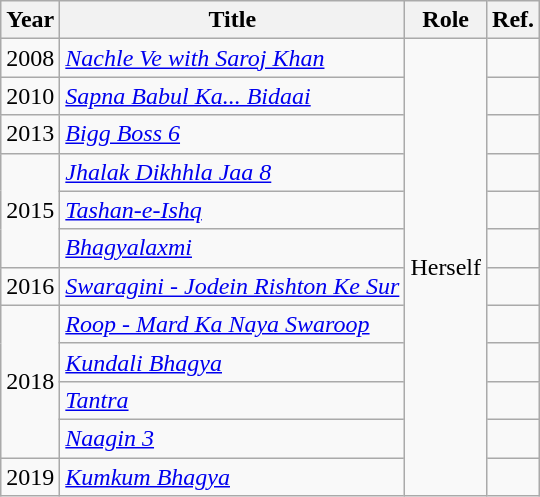<table class="wikitable sortable">
<tr>
<th>Year</th>
<th>Title</th>
<th>Role</th>
<th class="unsortable">Ref.</th>
</tr>
<tr>
<td>2008</td>
<td><em><a href='#'>Nachle Ve with Saroj Khan</a></em></td>
<td rowspan="12">Herself</td>
<td style="text-align:center;"></td>
</tr>
<tr>
<td>2010</td>
<td><em><a href='#'>Sapna Babul Ka... Bidaai</a></em></td>
<td style="text-align:center;"></td>
</tr>
<tr>
<td>2013</td>
<td><em><a href='#'>Bigg Boss 6</a></em></td>
<td style="text-align:center;"></td>
</tr>
<tr>
<td rowspan="3">2015</td>
<td><em><a href='#'>Jhalak Dikhhla Jaa 8</a></em></td>
<td style="text-align:center;"></td>
</tr>
<tr>
<td><em><a href='#'>Tashan-e-Ishq</a></em></td>
<td style="text-align:center;"></td>
</tr>
<tr>
<td><em><a href='#'>Bhagyalaxmi</a></em></td>
<td style="text-align:center;"></td>
</tr>
<tr>
<td>2016</td>
<td><em><a href='#'>Swaragini - Jodein Rishton Ke Sur</a></em></td>
<td></td>
</tr>
<tr>
<td rowspan="4">2018</td>
<td><em><a href='#'>Roop - Mard Ka Naya Swaroop</a></em></td>
<td style="text-align:center;"></td>
</tr>
<tr>
<td><em><a href='#'>Kundali Bhagya</a></em></td>
<td style="text-align:center;"></td>
</tr>
<tr>
<td><em><a href='#'>Tantra</a></em></td>
<td style="text-align:center;"></td>
</tr>
<tr>
<td><em><a href='#'>Naagin 3</a></em></td>
<td style="text-align:center;"></td>
</tr>
<tr>
<td>2019</td>
<td><em><a href='#'>Kumkum Bhagya</a></em></td>
<td style="text-align:center;"></td>
</tr>
</table>
